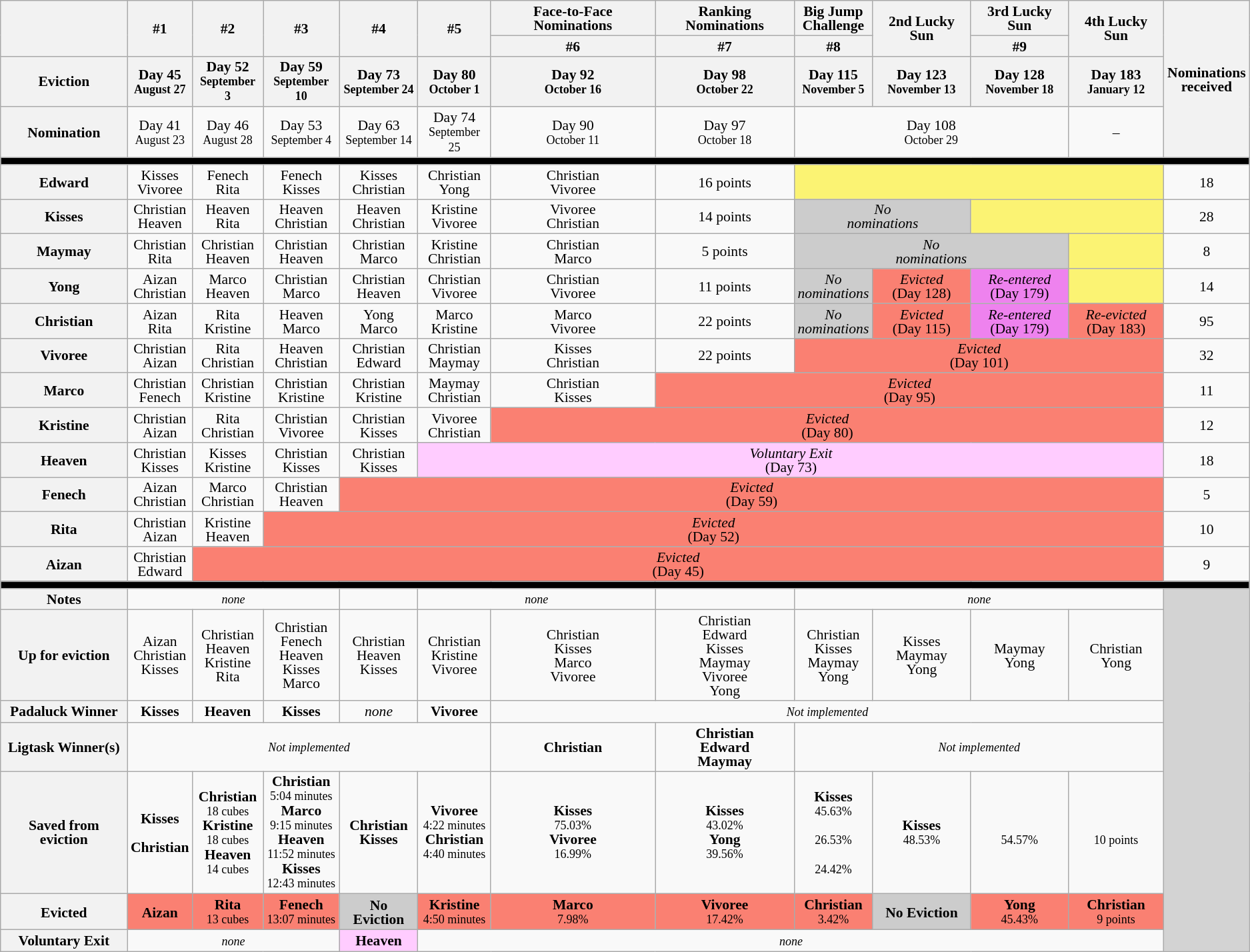<table class="wikitable" style="text-align:center; font-size:90%; line-height:14px">
<tr>
<th rowspan="2"></th>
<th rowspan="2">#1</th>
<th rowspan="2">#2</th>
<th rowspan="2">#3</th>
<th rowspan="2">#4</th>
<th rowspan="2">#5</th>
<th>Face-to-Face Nominations</th>
<th>Ranking Nominations</th>
<th>Big Jump<br>Challenge</th>
<th rowspan="2">2nd Lucky Sun</th>
<th>3rd Lucky Sun</th>
<th rowspan="2">4th Lucky Sun</th>
<th rowspan="4" width="4%">Nominations received</th>
</tr>
<tr>
<th>#6</th>
<th>#7</th>
<th>#8</th>
<th>#9</th>
</tr>
<tr>
<th>Eviction<br></th>
<th>Day 45<br><small>August 27</small></th>
<th>Day 52<br><small>September 3</small></th>
<th>Day 59<br><small>September 10</small></th>
<th>Day 73<br><small>September 24</small></th>
<th>Day 80<br><small>October 1</small></th>
<th>Day 92<br><small>October 16</small></th>
<th>Day 98<br><small>October 22</small></th>
<th>Day 115<br><small>November 5</small></th>
<th>Day 123<br><small>November 13</small></th>
<th>Day 128<br><small>November 18</small></th>
<th>Day 183<br><small>January 12</small></th>
</tr>
<tr>
<th>Nomination<br></th>
<td>Day 41<br><small>August 23</small></td>
<td>Day 46<br><small>August 28</small></td>
<td>Day 53<br><small>September 4</small></td>
<td>Day 63<br><small>September 14</small></td>
<td>Day 74<br><small>September 25</small></td>
<td>Day 90<br><small>October 11</small></td>
<td>Day 97<br><small>October 18</small></td>
<td colspan="3">Day 108<br><small>October 29</small></td>
<td>–</td>
</tr>
<tr>
<th colspan="13" style="background:#000000;"></th>
</tr>
<tr>
<th>Edward</th>
<td>Kisses<br>Vivoree</td>
<td>Fenech<br>Rita</td>
<td>Fenech<br>Kisses</td>
<td>Kisses<br>Christian</td>
<td>Christian<br>Yong</td>
<td>Christian<br>Vivoree</td>
<td>16 points</td>
<td colspan="4" style="background:#FBF373;"><br></td>
<td>18</td>
</tr>
<tr>
<th>Kisses</th>
<td>Christian<br>Heaven</td>
<td>Heaven<br>Rita</td>
<td>Heaven<br>Christian</td>
<td>Heaven<br>Christian</td>
<td>Kristine<br>Vivoree</td>
<td>Vivoree<br>Christian</td>
<td>14 points</td>
<td colspan="2" style="background:#CCC;"><em>No<br> nominations</em></td>
<td colspan="2" style="background:#FBF373;"><br></td>
<td>28</td>
</tr>
<tr>
<th>Maymay</th>
<td>Christian<br>Rita</td>
<td>Christian<br>Heaven</td>
<td>Christian<br>Heaven</td>
<td>Christian<br>Marco</td>
<td>Kristine<br>Christian</td>
<td>Christian<br>Marco</td>
<td>5 points</td>
<td colspan="3" style="background:#CCC;"><em>No<br> nominations</em></td>
<td style="background:#FBF373;"><br></td>
<td>8</td>
</tr>
<tr>
<th>Yong</th>
<td>Aizan<br>Christian</td>
<td>Marco<br>Heaven</td>
<td>Christian<br>Marco</td>
<td>Christian<br>Heaven</td>
<td>Christian<br>Vivoree</td>
<td>Christian<br>Vivoree</td>
<td>11 points</td>
<td colspan="1" style="background:#CCC;"><em>No<br> nominations</em></td>
<td colspan="1" style="background:#FA8072"><em>Evicted</em><br>(Day 128)</td>
<td colspan="1" style="background:violet; text-align:center"><em>Re-entered</em><br>(Day 179)</td>
<td colspan="1" style="background:#FBF373;"><br></td>
<td>14</td>
</tr>
<tr>
<th>Christian</th>
<td>Aizan<br>Rita</td>
<td>Rita<br>Kristine</td>
<td>Heaven<br>Marco</td>
<td>Yong<br>Marco</td>
<td>Marco<br>Kristine</td>
<td>Marco<br>Vivoree</td>
<td>22 points</td>
<td colspan="1" style="background:#CCC;"><em>No<br> nominations</em></td>
<td colspan="1" style="background:#FA8072"><em>Evicted</em><br>(Day 115)</td>
<td colspan="1" style="background:violet; text-align:center"><em>Re-entered</em><br>(Day 179)</td>
<td colspan="1" style="background:#FA8072"><em>Re-evicted</em><br>(Day 183)</td>
<td>95</td>
</tr>
<tr>
<th>Vivoree</th>
<td>Christian<br>Aizan</td>
<td>Rita<br>Christian</td>
<td>Heaven<br>Christian</td>
<td>Christian<br>Edward</td>
<td>Christian<br>Maymay</td>
<td>Kisses<br>Christian</td>
<td>22 points</td>
<td colspan="4" style="background:#FA8072"><em>Evicted</em><br>(Day 101)</td>
<td>32</td>
</tr>
<tr>
<th>Marco</th>
<td>Christian<br>Fenech</td>
<td>Christian<br>Kristine</td>
<td>Christian<br>Kristine</td>
<td>Christian<br>Kristine</td>
<td>Maymay<br>Christian</td>
<td>Christian<br>Kisses</td>
<td colspan="5" style="background:#FA8072"><em>Evicted</em><br>(Day 95)</td>
<td>11</td>
</tr>
<tr>
<th>Kristine</th>
<td>Christian<br>Aizan</td>
<td>Rita<br>Christian</td>
<td>Christian<br>Vivoree</td>
<td>Christian<br>Kisses</td>
<td>Vivoree<br>Christian</td>
<td colspan="6" style="background:#FA8072"><em>Evicted</em><br>(Day 80)</td>
<td>12</td>
</tr>
<tr>
<th>Heaven</th>
<td>Christian<br>Kisses</td>
<td>Kisses<br>Kristine</td>
<td>Christian<br>Kisses</td>
<td>Christian<br>Kisses</td>
<td colspan="7" style="background:#FFCCFF"><em>Voluntary Exit</em><br>(Day 73)</td>
<td>18</td>
</tr>
<tr>
<th>Fenech</th>
<td>Aizan<br>Christian</td>
<td>Marco<br>Christian</td>
<td>Christian<br>Heaven</td>
<td colspan="8" style="background:#FA8072"><em>Evicted</em><br>(Day 59)</td>
<td>5</td>
</tr>
<tr>
<th>Rita</th>
<td>Christian<br>Aizan</td>
<td>Kristine<br>Heaven</td>
<td colspan="9" style="background:#FA8072"><em>Evicted</em><br>(Day 52)</td>
<td>10</td>
</tr>
<tr>
<th>Aizan</th>
<td>Christian<br>Edward</td>
<td colspan="10" style="background:#FA8072"><em>Evicted</em><br>(Day 45)</td>
<td>9</td>
</tr>
<tr>
<th colspan="13" style="background:#000000;"></th>
</tr>
<tr>
<th>Notes</th>
<td colspan="3"><em><small>none</small></em></td>
<td></td>
<td colspan="2"><em><small>none</small></em></td>
<td></td>
<td colspan="4"><em><small>none</small></em></td>
<td rowspan="9" style="background:lightgrey;"></td>
</tr>
<tr>
<th>Up for eviction</th>
<td>Aizan<br>Christian<br>Kisses</td>
<td>Christian<br>Heaven<br>Kristine<br>Rita</td>
<td>Christian<br>Fenech<br>Heaven<br>Kisses<br>Marco</td>
<td>Christian<br>Heaven<br>Kisses</td>
<td>Christian<br>Kristine<br>Vivoree</td>
<td>Christian<br>Kisses<br>Marco<br>Vivoree</td>
<td>Christian<br>Edward<br>Kisses<br>Maymay<br>Vivoree<br>Yong</td>
<td>Christian<br>Kisses<br>Maymay<br>Yong</td>
<td>Kisses<br>Maymay<br>Yong</td>
<td>Maymay<br>Yong</td>
<td>Christian<br>Yong</td>
</tr>
<tr>
<th>Padaluck Winner</th>
<td><strong>Kisses</strong></td>
<td><strong>Heaven</strong></td>
<td><strong>Kisses</strong></td>
<td><em>none</em></td>
<td><strong>Vivoree</strong></td>
<td colspan="6"><em><small>Not implemented</small></em></td>
</tr>
<tr>
<th>Ligtask Winner(s)</th>
<td colspan="5"><em><small>Not implemented</small></em></td>
<td><strong>Christian</strong></td>
<td><strong>Christian</strong><br><strong>Edward</strong><br><strong>Maymay</strong></td>
<td colspan="4"><em><small>Not implemented</small></em></td>
</tr>
<tr>
<th>Saved from eviction</th>
<td><strong>Kisses</strong><br><small></small><br><strong>Christian</strong><br><small></small></td>
<td><strong>Christian</strong><br><small>18 cubes</small><br><strong>Kristine</strong><br><small>18 cubes</small><br><strong>Heaven</strong><br><small>14 cubes</small></td>
<td><strong>Christian</strong><br><small>5:04 minutes</small><br><strong>Marco</strong><br><small>9:15 minutes</small><br><strong>Heaven</strong><br><small>11:52 minutes</small><br><strong>Kisses</strong><br><small>12:43 minutes</small></td>
<td><strong>Christian</strong><br><strong>Kisses</strong></td>
<td><strong>Vivoree</strong><br><small>4:22 minutes</small><br><strong>Christian</strong><br><small>4:40 minutes</small></td>
<td><strong>Kisses</strong><br><small>75.03%</small><br><strong>Vivoree</strong><br><small>16.99%</small></td>
<td><strong>Kisses</strong><br><small>43.02%</small><br><strong>Yong</strong><br><small>39.56%</small></td>
<td><strong>Kisses</strong><br><small>45.63%</small><br><strong></strong><br><small>26.53%</small><br><strong></strong><br><small>24.42%</small></td>
<td><strong>Kisses</strong><br><small>48.53%</small><br></td>
<td><strong></strong><br><small>54.57%</small></td>
<td><strong></strong><br><small>10 points</small></td>
</tr>
<tr>
<th>Evicted</th>
<td style="background:#FA8072"><strong>Aizan</strong><br><small></small></td>
<td style="background:#FA8072"><strong>Rita</strong><br><small>13 cubes</small></td>
<td style="background:#FA8072"><strong>Fenech</strong><br><small>13:07 minutes</small></td>
<td style="background:#CCC;"><strong>No Eviction</strong></td>
<td style="background:#FA8072"><strong>Kristine</strong><br><small>4:50 minutes</small></td>
<td style="background:#FA8072"><strong>Marco</strong><br><small>7.98%</small></td>
<td style="background:#FA8072"><strong>Vivoree</strong><br><small>17.42%</small></td>
<td style="background:#FA8072"><strong>Christian</strong><br><small>3.42%</small></td>
<td style="background:#CCC;"><strong>No Eviction</strong></td>
<td style="background:#FA8072"><strong>Yong</strong><br><small>45.43%</small></td>
<td style="background:#FA8072"><strong>Christian</strong><br><small>9 points</small></td>
</tr>
<tr>
<th>Voluntary Exit</th>
<td colspan="3"><small><em>none</em></small></td>
<td style="background:#FFCCFF"><strong>Heaven</strong></td>
<td colspan="7"><small><em>none</em></small></td>
</tr>
</table>
